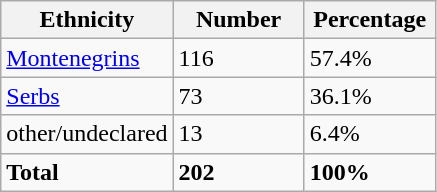<table class="wikitable">
<tr>
<th width="100px">Ethnicity</th>
<th width="80px">Number</th>
<th width="80px">Percentage</th>
</tr>
<tr>
<td><a href='#'>Montenegrins</a></td>
<td>116</td>
<td>57.4%</td>
</tr>
<tr>
<td><a href='#'>Serbs</a></td>
<td>73</td>
<td>36.1%</td>
</tr>
<tr>
<td>other/undeclared</td>
<td>13</td>
<td>6.4%</td>
</tr>
<tr>
<td><strong>Total</strong></td>
<td><strong>202</strong></td>
<td><strong>100%</strong></td>
</tr>
</table>
